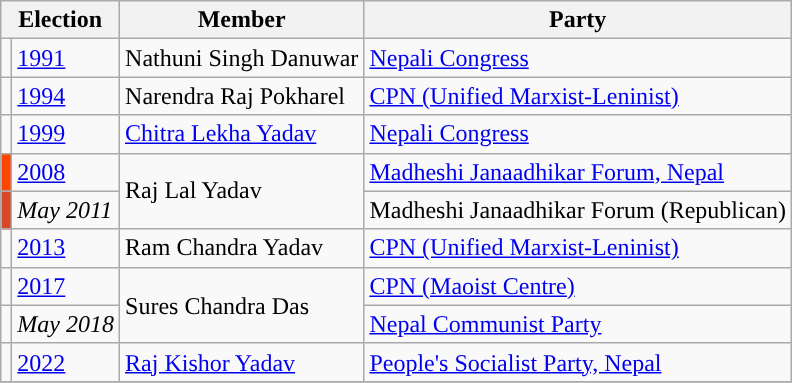<table class="wikitable">
<tr>
<th colspan="2">Election</th>
<th>Member</th>
<th>Party</th>
</tr>
<tr>
<td style="background-color:"></td>
<td><a href='#'>1991</a></td>
<td>Nathuni Singh Danuwar</td>
<td><a href='#'>Nepali Congress</a></td>
</tr>
<tr>
<td style="background-color:"></td>
<td><a href='#'>1994</a></td>
<td>Narendra Raj Pokharel</td>
<td><a href='#'>CPN (Unified Marxist-Leninist)</a></td>
</tr>
<tr>
<td style="background-color:"></td>
<td><a href='#'>1999</a></td>
<td><a href='#'>Chitra Lekha Yadav</a></td>
<td><a href='#'>Nepali Congress</a></td>
</tr>
<tr>
<td style="background-color:orangered"></td>
<td><a href='#'>2008</a></td>
<td rowspan="2">Raj Lal Yadav</td>
<td><a href='#'>Madheshi Janaadhikar Forum, Nepal</a></td>
</tr>
<tr>
<td style="background-color:#D74826"></td>
<td><em>May 2011</em></td>
<td>Madheshi Janaadhikar Forum (Republican)</td>
</tr>
<tr>
<td style="background-color:"></td>
<td><a href='#'>2013</a></td>
<td>Ram Chandra Yadav</td>
<td><a href='#'>CPN (Unified Marxist-Leninist)</a></td>
</tr>
<tr>
<td style="background-color:"></td>
<td><a href='#'>2017</a></td>
<td rowspan="2">Sures Chandra Das</td>
<td><a href='#'>CPN (Maoist Centre)</a></td>
</tr>
<tr>
<td style="background-color:"></td>
<td><em>May 2018</em></td>
<td><a href='#'>Nepal Communist Party</a></td>
</tr>
<tr>
<td></td>
<td><a href='#'>2022</a></td>
<td><a href='#'>Raj Kishor Yadav</a></td>
<td><a href='#'>People's Socialist Party, Nepal</a></td>
</tr>
<tr>
</tr>
</table>
